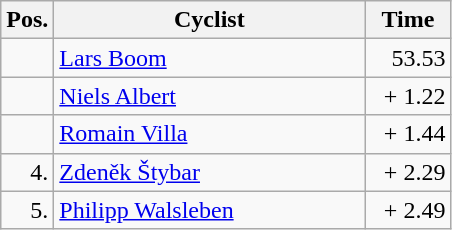<table class="wikitable">
<tr>
<th width=20>Pos.</th>
<th width=200>Cyclist</th>
<th width=50>Time</th>
</tr>
<tr>
<td align=right></td>
<td> <a href='#'>Lars Boom</a></td>
<td align=right>53.53</td>
</tr>
<tr>
<td align=right></td>
<td> <a href='#'>Niels Albert</a></td>
<td align=right>+ 1.22</td>
</tr>
<tr>
<td align=right></td>
<td> <a href='#'>Romain Villa</a></td>
<td align=right>+ 1.44</td>
</tr>
<tr>
<td align=right>4.</td>
<td> <a href='#'>Zdeněk Štybar</a></td>
<td align=right>+ 2.29</td>
</tr>
<tr>
<td align=right>5.</td>
<td> <a href='#'>Philipp Walsleben</a></td>
<td align=right>+ 2.49</td>
</tr>
</table>
